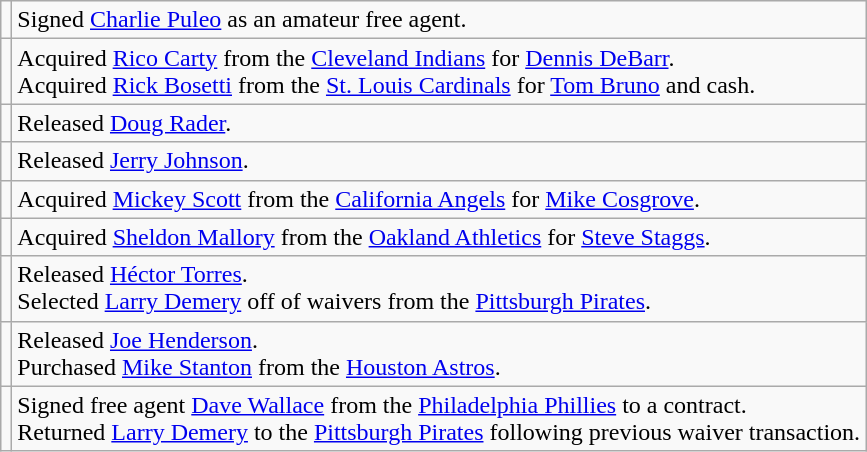<table class="wikitable">
<tr>
<td></td>
<td>Signed <a href='#'>Charlie Puleo</a> as an amateur free agent.</td>
</tr>
<tr>
<td></td>
<td>Acquired <a href='#'>Rico Carty</a> from the <a href='#'>Cleveland Indians</a> for <a href='#'>Dennis DeBarr</a>. <br>Acquired <a href='#'>Rick Bosetti</a> from the <a href='#'>St. Louis Cardinals</a> for <a href='#'>Tom Bruno</a> and cash.</td>
</tr>
<tr>
<td></td>
<td>Released <a href='#'>Doug Rader</a>.</td>
</tr>
<tr>
<td></td>
<td>Released <a href='#'>Jerry Johnson</a>.</td>
</tr>
<tr>
<td></td>
<td>Acquired <a href='#'>Mickey Scott</a> from the <a href='#'>California Angels</a> for <a href='#'>Mike Cosgrove</a>.</td>
</tr>
<tr>
<td></td>
<td>Acquired <a href='#'>Sheldon Mallory</a> from the <a href='#'>Oakland Athletics</a> for <a href='#'>Steve Staggs</a>.</td>
</tr>
<tr>
<td></td>
<td>Released <a href='#'>Héctor Torres</a>. <br>Selected <a href='#'>Larry Demery</a> off of waivers from the <a href='#'>Pittsburgh Pirates</a>.</td>
</tr>
<tr>
<td></td>
<td>Released <a href='#'>Joe Henderson</a>. <br>Purchased <a href='#'>Mike Stanton</a> from the <a href='#'>Houston Astros</a>.</td>
</tr>
<tr>
<td></td>
<td>Signed free agent <a href='#'>Dave Wallace</a> from the <a href='#'>Philadelphia Phillies</a> to a contract. <br>Returned <a href='#'>Larry Demery</a> to the <a href='#'>Pittsburgh Pirates</a> following previous waiver transaction.</td>
</tr>
</table>
